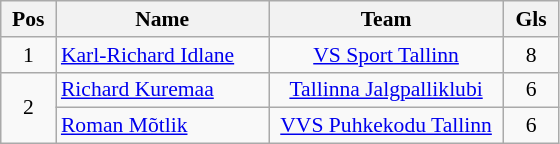<table class="wikitable" style="font-size:90%; text-align:center;">
<tr>
<th width="30">Pos</th>
<th width="135">Name</th>
<th width="150">Team</th>
<th width="30">Gls</th>
</tr>
<tr>
<td>1</td>
<td align=left><a href='#'>Karl-Richard Idlane</a></td>
<td><a href='#'>VS Sport Tallinn</a></td>
<td>8</td>
</tr>
<tr>
<td rowspan="2">2</td>
<td align=left><a href='#'>Richard Kuremaa</a></td>
<td><a href='#'>Tallinna Jalgpalliklubi</a></td>
<td>6</td>
</tr>
<tr>
<td align=left><a href='#'>Roman Mõtlik</a></td>
<td><a href='#'>VVS Puhkekodu Tallinn</a></td>
<td>6</td>
</tr>
</table>
